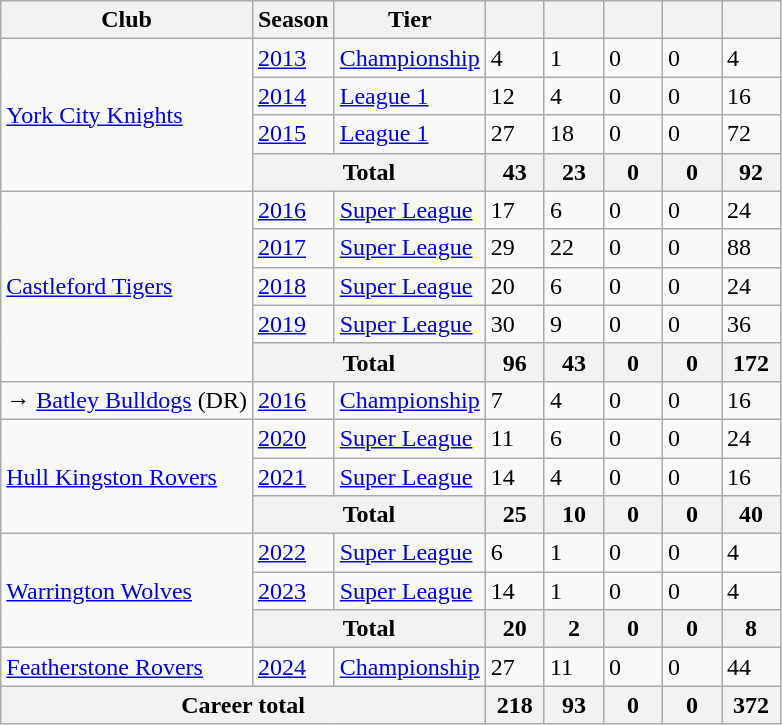<table class="wikitable defaultcenter">
<tr>
<th>Club</th>
<th>Season</th>
<th>Tier</th>
<th style="width:2em;"></th>
<th style="width:2em;"></th>
<th style="width:2em;"></th>
<th style="width:2em;"></th>
<th style="width:2em;"></th>
</tr>
<tr>
<td rowspan="4" style="text-align:left;"> <a href='#'>York City Knights</a></td>
<td><a href='#'>2013</a></td>
<td><a href='#'>Championship</a></td>
<td>4</td>
<td>1</td>
<td>0</td>
<td>0</td>
<td>4</td>
</tr>
<tr>
<td><a href='#'>2014</a></td>
<td><a href='#'>League 1</a></td>
<td>12</td>
<td>4</td>
<td>0</td>
<td>0</td>
<td>16</td>
</tr>
<tr>
<td><a href='#'>2015</a></td>
<td><a href='#'>League 1</a></td>
<td>27</td>
<td>18</td>
<td>0</td>
<td>0</td>
<td>72</td>
</tr>
<tr>
<th colspan="2">Total</th>
<th>43</th>
<th>23</th>
<th>0</th>
<th>0</th>
<th>92</th>
</tr>
<tr>
<td rowspan="5" style="text-align:left;"> <a href='#'>Castleford Tigers</a></td>
<td><a href='#'>2016</a></td>
<td><a href='#'>Super League</a></td>
<td>17</td>
<td>6</td>
<td>0</td>
<td>0</td>
<td>24</td>
</tr>
<tr>
<td><a href='#'>2017</a></td>
<td><a href='#'>Super League</a></td>
<td>29</td>
<td>22</td>
<td>0</td>
<td>0</td>
<td>88</td>
</tr>
<tr>
<td><a href='#'>2018</a></td>
<td><a href='#'>Super League</a></td>
<td>20</td>
<td>6</td>
<td>0</td>
<td>0</td>
<td>24</td>
</tr>
<tr>
<td><a href='#'>2019</a></td>
<td><a href='#'>Super League</a></td>
<td>30</td>
<td>9</td>
<td>0</td>
<td>0</td>
<td>36</td>
</tr>
<tr>
<th colspan="2">Total</th>
<th>96</th>
<th>43</th>
<th>0</th>
<th>0</th>
<th>172</th>
</tr>
<tr>
<td style="text-align:left;">→  <a href='#'>Batley Bulldogs</a> (DR)</td>
<td><a href='#'>2016</a></td>
<td><a href='#'>Championship</a></td>
<td>7</td>
<td>4</td>
<td>0</td>
<td>0</td>
<td>16</td>
</tr>
<tr>
<td rowspan="3" style="text-align:left;"> <a href='#'>Hull Kingston Rovers</a></td>
<td><a href='#'>2020</a></td>
<td><a href='#'>Super League</a></td>
<td>11</td>
<td>6</td>
<td>0</td>
<td>0</td>
<td>24</td>
</tr>
<tr>
<td><a href='#'>2021</a></td>
<td><a href='#'>Super League</a></td>
<td>14</td>
<td>4</td>
<td>0</td>
<td>0</td>
<td>16</td>
</tr>
<tr>
<th colspan="2">Total</th>
<th>25</th>
<th>10</th>
<th>0</th>
<th>0</th>
<th>40</th>
</tr>
<tr>
<td rowspan="3" style="text-align:left;"> <a href='#'>Warrington Wolves</a></td>
<td><a href='#'>2022</a></td>
<td><a href='#'>Super League</a></td>
<td>6</td>
<td>1</td>
<td>0</td>
<td>0</td>
<td>4</td>
</tr>
<tr>
<td><a href='#'>2023</a></td>
<td><a href='#'>Super League</a></td>
<td>14</td>
<td>1</td>
<td>0</td>
<td>0</td>
<td>4</td>
</tr>
<tr>
<th colspan="2">Total</th>
<th>20</th>
<th>2</th>
<th>0</th>
<th>0</th>
<th>8</th>
</tr>
<tr>
<td style="text-align:left;"> <a href='#'>Featherstone Rovers</a></td>
<td><a href='#'>2024</a></td>
<td><a href='#'>Championship</a></td>
<td>27</td>
<td>11</td>
<td>0</td>
<td>0</td>
<td>44</td>
</tr>
<tr>
<th colspan="3">Career total</th>
<th>218</th>
<th>93</th>
<th>0</th>
<th>0</th>
<th>372</th>
</tr>
</table>
